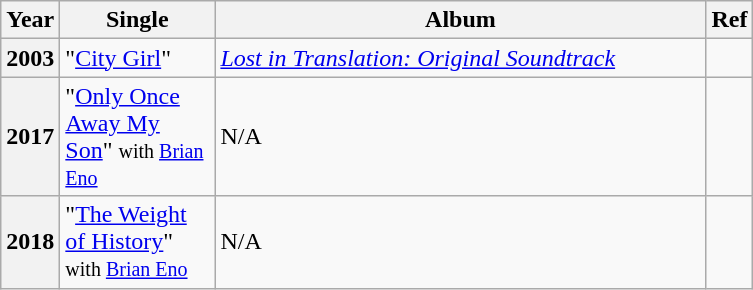<table class="wikitable plainrowheaders" style="text-align:left">
<tr>
<th scope="col" style="width:2em">Year</th>
<th scope="col" style="width:6em">Single</th>
<th scope="col" style="width:20em">Album</th>
<th scope="col">Ref</th>
</tr>
<tr>
<th scope="row">2003</th>
<td>"<a href='#'>City Girl</a>"</td>
<td><em><a href='#'>Lost in Translation: Original Soundtrack</a></em></td>
<td style="text-align:center"></td>
</tr>
<tr>
<th scope="row">2017</th>
<td>"<a href='#'>Only Once Away My Son</a>" <small>with <a href='#'>Brian Eno</a></small></td>
<td>N/A</td>
<td style="text-align:center"></td>
</tr>
<tr>
<th scope="row">2018</th>
<td>"<a href='#'>The Weight of History</a>" <small>with <a href='#'>Brian Eno</a></small></td>
<td>N/A</td>
</tr>
</table>
